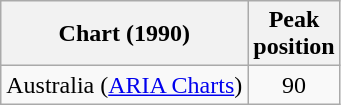<table class="wikitable">
<tr>
<th>Chart (1990)</th>
<th>Peak<br>position</th>
</tr>
<tr>
<td>Australia (<a href='#'>ARIA Charts</a>)</td>
<td align="center">90</td>
</tr>
</table>
